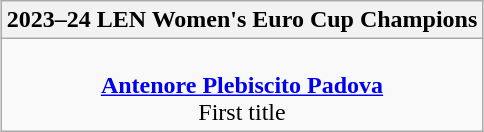<table class=wikitable style="text-align:center; margin:auto">
<tr>
<th>2023–24 LEN Women's Euro Cup Champions</th>
</tr>
<tr>
<td> <br><strong><a href='#'>Antenore Plebiscito Padova</a></strong><br>First title</td>
</tr>
</table>
